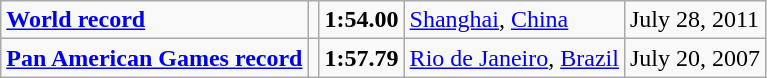<table class="wikitable">
<tr>
<td><strong><a href='#'>World record</a></strong></td>
<td></td>
<td><strong>1:54.00</strong></td>
<td><a href='#'>Shanghai</a>, <a href='#'>China</a></td>
<td>July 28, 2011</td>
</tr>
<tr>
<td><strong><a href='#'>Pan American Games record</a></strong></td>
<td></td>
<td><strong>1:57.79</strong></td>
<td><a href='#'>Rio de Janeiro</a>, <a href='#'>Brazil</a></td>
<td>July 20, 2007</td>
</tr>
</table>
